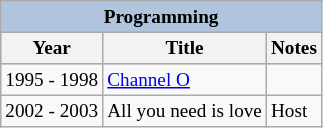<table class="wikitable plainrowheaders sortable" style="margin-right: 0; font-size: 80%;">
<tr bgcolor="#CCCCCC" align="center">
<th colspan="3" style="background: LightSteelBlue;">Programming</th>
</tr>
<tr bgcolor="#CCCCCC" align="center">
<th>Year</th>
<th>Title</th>
<th>Notes</th>
</tr>
<tr>
<td>1995 - 1998</td>
<td><a href='#'>Channel O</a></td>
<td></td>
</tr>
<tr>
<td>2002 - 2003</td>
<td>All you need is love</td>
<td>Host</td>
</tr>
</table>
